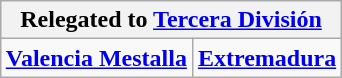<table class="wikitable" style="text-align: center; margin: 0 auto;">
<tr>
<th colspan="2">Relegated to <a href='#'>Tercera División</a></th>
</tr>
<tr>
<td><strong><a href='#'>Valencia Mestalla</a></strong></td>
<td><strong><a href='#'>Extremadura</a></strong></td>
</tr>
</table>
